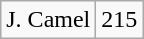<table class="wikitable">
<tr>
<td>J. Camel</td>
<td>215</td>
</tr>
</table>
